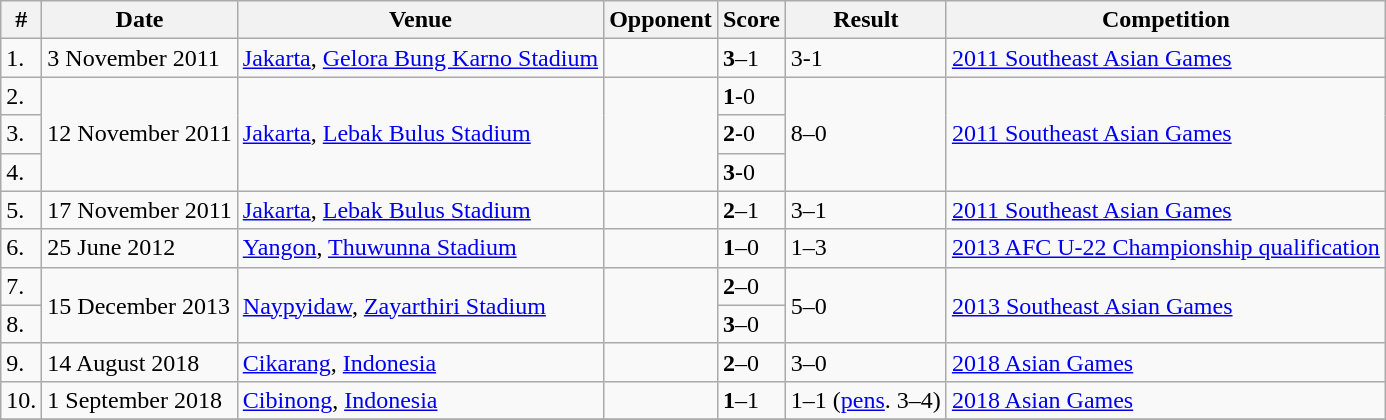<table class="wikitable collapsible collapsed">
<tr>
<th>#</th>
<th>Date</th>
<th>Venue</th>
<th>Opponent</th>
<th>Score</th>
<th>Result</th>
<th>Competition</th>
</tr>
<tr>
<td>1.</td>
<td>3 November 2011</td>
<td><a href='#'>Jakarta</a>, <a href='#'>Gelora Bung Karno Stadium</a></td>
<td></td>
<td><strong>3</strong>–1</td>
<td>3-1</td>
<td><a href='#'>2011 Southeast Asian Games</a></td>
</tr>
<tr>
<td>2.</td>
<td rowspan="3">12 November 2011</td>
<td rowspan="3"><a href='#'>Jakarta</a>, <a href='#'>Lebak Bulus Stadium</a></td>
<td rowspan="3"></td>
<td><strong>1</strong>-0</td>
<td rowspan="3">8–0</td>
<td rowspan="3"><a href='#'>2011 Southeast Asian Games</a></td>
</tr>
<tr>
<td>3.</td>
<td><strong>2</strong>-0</td>
</tr>
<tr>
<td>4.</td>
<td><strong>3</strong>-0</td>
</tr>
<tr>
<td>5.</td>
<td>17 November 2011</td>
<td><a href='#'>Jakarta</a>, <a href='#'>Lebak Bulus Stadium</a></td>
<td></td>
<td><strong>2</strong>–1</td>
<td>3–1</td>
<td><a href='#'>2011 Southeast Asian Games</a></td>
</tr>
<tr>
<td>6.</td>
<td>25 June 2012</td>
<td><a href='#'>Yangon</a>, <a href='#'>Thuwunna Stadium</a></td>
<td></td>
<td><strong>1</strong>–0</td>
<td>1–3</td>
<td><a href='#'>2013 AFC U-22 Championship qualification</a></td>
</tr>
<tr>
<td>7.</td>
<td rowspan="2">15 December 2013</td>
<td rowspan="2"><a href='#'>Naypyidaw</a>, <a href='#'>Zayarthiri Stadium</a></td>
<td rowspan="2"></td>
<td><strong>2</strong>–0</td>
<td rowspan="2">5–0</td>
<td rowspan="2"><a href='#'>2013 Southeast Asian Games</a></td>
</tr>
<tr>
<td>8.</td>
<td><strong>3</strong>–0</td>
</tr>
<tr>
<td>9.</td>
<td>14 August 2018</td>
<td><a href='#'>Cikarang</a>, <a href='#'>Indonesia</a></td>
<td></td>
<td><strong>2</strong>–0</td>
<td>3–0</td>
<td><a href='#'>2018 Asian Games</a></td>
</tr>
<tr>
<td>10.</td>
<td>1 September 2018</td>
<td><a href='#'>Cibinong</a>, <a href='#'>Indonesia</a></td>
<td></td>
<td><strong>1</strong>–1</td>
<td>1–1 (<a href='#'>pens</a>. 3–4)</td>
<td><a href='#'>2018 Asian Games</a></td>
</tr>
<tr>
</tr>
</table>
